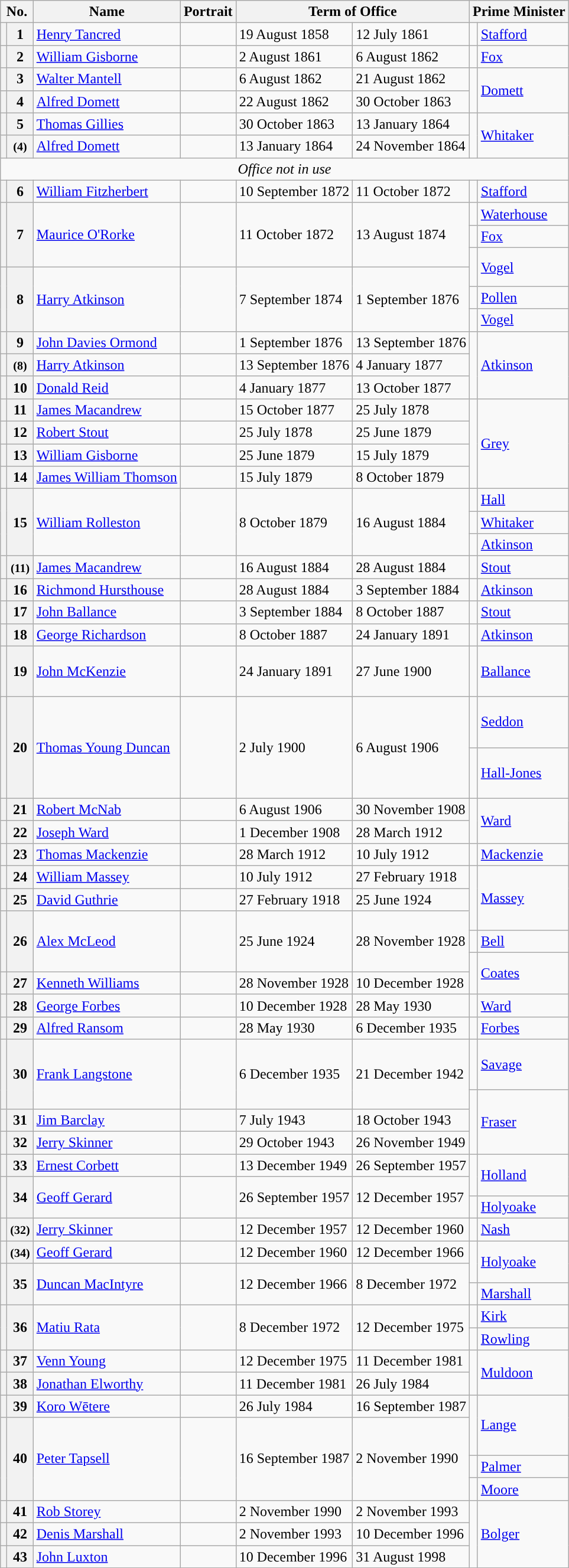<table class="wikitable">
<tr>
<th colspan=2>No.</th>
<th>Name</th>
<th>Portrait</th>
<th colspan=2>Term of Office</th>
<th colspan=2>Prime Minister</th>
</tr>
<tr>
<th style="color:inherit;background:"></th>
<th>1</th>
<td><a href='#'>Henry Tancred</a></td>
<td></td>
<td>19 August 1858</td>
<td>12 July 1861</td>
<td style="color:inherit;background:"></td>
<td><a href='#'>Stafford</a></td>
</tr>
<tr>
<th style="color:inherit;background:"></th>
<th>2</th>
<td><a href='#'>William Gisborne</a></td>
<td></td>
<td>2 August 1861</td>
<td>6 August 1862</td>
<td style="color:inherit;background:"></td>
<td><a href='#'>Fox</a></td>
</tr>
<tr>
<th style="color:inherit;background:"></th>
<th>3</th>
<td><a href='#'>Walter Mantell</a></td>
<td></td>
<td>6 August 1862</td>
<td>21 August 1862</td>
<td rowspan=2 style="color:inherit;background:"></td>
<td rowspan=2><a href='#'>Domett</a></td>
</tr>
<tr>
<th style="color:inherit;background:"></th>
<th>4</th>
<td><a href='#'>Alfred Domett</a></td>
<td></td>
<td>22 August 1862</td>
<td>30 October 1863</td>
</tr>
<tr>
<th style="color:inherit;background:"></th>
<th>5</th>
<td><a href='#'>Thomas Gillies</a></td>
<td></td>
<td>30 October 1863</td>
<td>13 January 1864</td>
<td rowspan=2 style="color:inherit;background:"></td>
<td rowspan=2><a href='#'>Whitaker</a></td>
</tr>
<tr>
<th style="color:inherit;background:"></th>
<th><small>(4)</small></th>
<td><a href='#'>Alfred Domett</a></td>
<td></td>
<td>13 January 1864</td>
<td>24 November 1864</td>
</tr>
<tr>
<td colspan="8" style="text-align:center;"><em>Office not in use</em></td>
</tr>
<tr>
<th style="color:inherit;background:"></th>
<th>6</th>
<td><a href='#'>William Fitzherbert</a></td>
<td></td>
<td>10 September 1872</td>
<td>11 October 1872</td>
<td style="color:inherit;background:"></td>
<td><a href='#'>Stafford</a></td>
</tr>
<tr>
<th rowspan=2 height=15 style="border-bottom:solid 0 grey; background:"></th>
<th rowspan=3>7</th>
<td rowspan=3><a href='#'>Maurice O'Rorke</a></td>
<td rowspan=3></td>
<td rowspan=3>11 October 1872</td>
<td rowspan=3>13 August 1874</td>
<td style="color:inherit;background:"></td>
<td><a href='#'>Waterhouse</a></td>
</tr>
<tr>
<td style="color:inherit;background:"></td>
<td><a href='#'>Fox</a></td>
</tr>
<tr>
<th height=15 style="border-top:solid 0 grey; background:"></th>
<td rowspan=2 style="border-bottom:solid 0 grey; background:"></td>
<td rowspan=2><a href='#'>Vogel</a></td>
</tr>
<tr>
<th height=15 style="border-bottom:solid 0 grey; background:"></th>
<th rowspan=3>8</th>
<td rowspan=3><a href='#'>Harry Atkinson</a></td>
<td rowspan=3></td>
<td rowspan=3>7 September 1874</td>
<td rowspan=3>1 September 1876</td>
</tr>
<tr>
<th rowspan=2 style="border-top:solid 0 grey; background:"></th>
<td style="color:inherit;background:"></td>
<td><a href='#'>Pollen</a></td>
</tr>
<tr>
<td style="color:inherit;background:"></td>
<td><a href='#'>Vogel</a></td>
</tr>
<tr>
<th style="color:inherit;background:"></th>
<th>9</th>
<td><a href='#'>John Davies Ormond</a></td>
<td></td>
<td>1 September 1876</td>
<td>13 September 1876</td>
<td rowspan=3 style="color:inherit;background:"></td>
<td rowspan=3><a href='#'>Atkinson</a></td>
</tr>
<tr>
<th style="color:inherit;background:"></th>
<th><small>(8)</small></th>
<td><a href='#'>Harry Atkinson</a></td>
<td></td>
<td>13 September 1876</td>
<td>4 January 1877</td>
</tr>
<tr>
<th style="color:inherit;background:"></th>
<th>10</th>
<td><a href='#'>Donald Reid</a></td>
<td></td>
<td>4 January 1877</td>
<td>13 October 1877</td>
</tr>
<tr>
<th style="color:inherit;background:"></th>
<th>11</th>
<td><a href='#'>James Macandrew</a></td>
<td></td>
<td>15 October 1877</td>
<td>25 July 1878</td>
<td rowspan=4 style="color:inherit;background:"></td>
<td rowspan=4><a href='#'>Grey</a></td>
</tr>
<tr>
<th style="color:inherit;background:"></th>
<th>12</th>
<td><a href='#'>Robert Stout</a></td>
<td></td>
<td>25 July 1878</td>
<td>25 June 1879</td>
</tr>
<tr>
<th style="color:inherit;background:"></th>
<th>13</th>
<td><a href='#'>William Gisborne</a></td>
<td></td>
<td>25 June 1879</td>
<td>15 July 1879</td>
</tr>
<tr>
<th style="color:inherit;background:"></th>
<th>14</th>
<td><a href='#'>James William Thomson</a></td>
<td></td>
<td>15 July 1879</td>
<td>8 October 1879</td>
</tr>
<tr>
<th rowspan=3 style="border-bottom:solid 0 grey; background:"></th>
<th rowspan=3>15</th>
<td rowspan=3><a href='#'>William Rolleston</a></td>
<td rowspan=3></td>
<td rowspan=3>8 October 1879</td>
<td rowspan=3>16 August 1884</td>
<td style="color:inherit;background:"></td>
<td><a href='#'>Hall</a></td>
</tr>
<tr>
<td style="color:inherit;background:"></td>
<td><a href='#'>Whitaker</a></td>
</tr>
<tr>
<td style="color:inherit;background:"></td>
<td><a href='#'>Atkinson</a></td>
</tr>
<tr>
<th style="color:inherit;background:"></th>
<th><small>(11)</small></th>
<td><a href='#'>James Macandrew</a></td>
<td></td>
<td>16 August 1884</td>
<td>28 August 1884</td>
<td style="color:inherit;background:"></td>
<td><a href='#'>Stout</a></td>
</tr>
<tr>
<th style="color:inherit;background:"></th>
<th>16</th>
<td><a href='#'>Richmond Hursthouse</a></td>
<td></td>
<td>28 August 1884</td>
<td>3 September 1884</td>
<td style="color:inherit;background:"></td>
<td><a href='#'>Atkinson</a></td>
</tr>
<tr>
<th style="color:inherit;background:"></th>
<th>17</th>
<td><a href='#'>John Ballance</a></td>
<td></td>
<td>3 September 1884</td>
<td>8 October 1887</td>
<td style="color:inherit;background:"></td>
<td><a href='#'>Stout</a></td>
</tr>
<tr>
<th style="color:inherit;background:"></th>
<th>18</th>
<td><a href='#'>George Richardson</a></td>
<td></td>
<td>8 October 1887</td>
<td>24 January 1891</td>
<td style="color:inherit;background:"></td>
<td><a href='#'>Atkinson</a></td>
</tr>
<tr>
<th rowspan=2 style="color:inherit;background:"></th>
<th rowspan=2>19</th>
<td rowspan=2><a href='#'>John McKenzie</a></td>
<td rowspan=2></td>
<td rowspan=2>24 January 1891</td>
<td rowspan=2>27 June 1900</td>
<td height=50 style="color:inherit;background:"></td>
<td><a href='#'>Ballance</a></td>
</tr>
<tr>
<td rowspan=2 height=50 style="color:inherit;background:"></td>
<td rowspan=2><a href='#'>Seddon</a></td>
</tr>
<tr>
<th rowspan=2 style="color:inherit;background:"></th>
<th rowspan=2>20</th>
<td rowspan=2><a href='#'>Thomas Young Duncan</a></td>
<td rowspan=2></td>
<td rowspan=2>2 July 1900</td>
<td rowspan=2>6 August 1906</td>
</tr>
<tr>
<td height=50 style="color:inherit;background:"></td>
<td><a href='#'>Hall-Jones</a></td>
</tr>
<tr>
<th style="color:inherit;background:"></th>
<th>21</th>
<td><a href='#'>Robert McNab</a></td>
<td></td>
<td>6 August 1906</td>
<td>30 November 1908</td>
<td rowspan=2 height=40 style="color:inherit;background:"></td>
<td rowspan=2><a href='#'>Ward</a></td>
</tr>
<tr>
<th style="color:inherit;background:"></th>
<th>22</th>
<td><a href='#'>Joseph Ward</a></td>
<td></td>
<td>1 December 1908</td>
<td>28 March 1912</td>
</tr>
<tr>
<th style="color:inherit;background:"></th>
<th>23</th>
<td><a href='#'>Thomas Mackenzie</a></td>
<td></td>
<td>28 March 1912</td>
<td>10 July 1912</td>
<td height=15 style="color:inherit;background:"></td>
<td><a href='#'>Mackenzie</a></td>
</tr>
<tr>
<th style="color:inherit;background:"></th>
<th>24</th>
<td><a href='#'>William Massey</a></td>
<td></td>
<td>10 July 1912</td>
<td>27 February 1918</td>
<td rowspan=2 style="border-bottom:solid 0 grey; background:"></td>
<td rowspan=3><a href='#'>Massey</a></td>
</tr>
<tr>
<th style="color:inherit;background:"></th>
<th>25</th>
<td><a href='#'>David Guthrie</a></td>
<td></td>
<td>27 February 1918</td>
<td>25 June 1924</td>
</tr>
<tr>
<th rowspan=3 style="color:inherit;background:"></th>
<th rowspan=3>26</th>
<td rowspan=3><a href='#'>Alex McLeod</a></td>
<td rowspan=3></td>
<td rowspan=3>25 June 1924</td>
<td rowspan=3>28 November 1928</td>
<td height=15 style="border-top:solid 0 grey; background:"></td>
</tr>
<tr>
<td height=15 style="color:inherit;background:"></td>
<td><a href='#'>Bell</a></td>
</tr>
<tr>
<td height=15 style="border-bottom:solid 0 grey; background:"></td>
<td rowspan=2><a href='#'>Coates</a></td>
</tr>
<tr>
<th style="color:inherit;background:"></th>
<th>27</th>
<td><a href='#'>Kenneth Williams</a></td>
<td></td>
<td>28 November 1928</td>
<td>10 December 1928</td>
<td style="border-top:solid 0 grey; background:"></td>
</tr>
<tr>
<th style="color:inherit;background:"></th>
<th>28</th>
<td><a href='#'>George Forbes</a></td>
<td></td>
<td>10 December 1928</td>
<td>28 May 1930</td>
<td style="color:inherit;background:"></td>
<td><a href='#'>Ward</a></td>
</tr>
<tr>
<th style="color:inherit;background:"></th>
<th>29</th>
<td><a href='#'>Alfred Ransom</a></td>
<td></td>
<td>28 May 1930</td>
<td>6 December 1935</td>
<td style="color:inherit;background:"></td>
<td><a href='#'>Forbes</a></td>
</tr>
<tr>
<th height=50 style="border-bottom:solid 0 grey; background:"></th>
<th rowspan=2>30</th>
<td rowspan=2><a href='#'>Frank Langstone</a></td>
<td rowspan=2></td>
<td rowspan=2>6 December 1935</td>
<td rowspan=2>21 December 1942</td>
<td style="color:inherit;background:"></td>
<td><a href='#'>Savage</a></td>
</tr>
<tr>
<th height=15 style="border-top:solid 0 grey; background:"></th>
<td style="border-bottom:solid 0 grey; background:"></td>
<td rowspan=3><a href='#'>Fraser</a></td>
</tr>
<tr>
<th style="color:inherit;background:"></th>
<th>31</th>
<td><a href='#'>Jim Barclay</a></td>
<td></td>
<td>7 July 1943</td>
<td>18 October 1943</td>
<td rowspan=2 style="border-top:solid 0 grey; background:"></td>
</tr>
<tr>
<th style="color:inherit;background:"></th>
<th>32</th>
<td><a href='#'>Jerry Skinner</a></td>
<td></td>
<td>29 October 1943</td>
<td>26 November 1949</td>
</tr>
<tr>
<th style="color:inherit;background:"></th>
<th>33</th>
<td><a href='#'>Ernest Corbett</a></td>
<td></td>
<td>13 December 1949</td>
<td>26 September 1957</td>
<td rowspan="2" style="color:inherit;background:"></td>
<td rowspan="2"><a href='#'>Holland</a></td>
</tr>
<tr>
<th height=15 style="border-bottom:solid 0 grey; background:"></th>
<th rowspan="2">34</th>
<td rowspan="2"><a href='#'>Geoff Gerard</a></td>
<td rowspan="2"></td>
<td rowspan="2">26 September 1957</td>
<td rowspan="2">12 December 1957</td>
</tr>
<tr>
<th height=15 style="border-top:solid 0 grey; background:"></th>
<td style="color:inherit;background:"></td>
<td><a href='#'>Holyoake</a></td>
</tr>
<tr>
<th style="color:inherit;background:"></th>
<th><small>(32)</small></th>
<td><a href='#'>Jerry Skinner</a></td>
<td></td>
<td>12 December 1957</td>
<td>12 December 1960</td>
<td style="color:inherit;background:"></td>
<td><a href='#'>Nash</a></td>
</tr>
<tr>
<th style="color:inherit;background:"></th>
<th><small>(34)</small></th>
<td><a href='#'>Geoff Gerard</a></td>
<td></td>
<td>12 December 1960</td>
<td>12 December 1966</td>
<td rowspan=2 style="color:inherit;background:"></td>
<td rowspan=2><a href='#'>Holyoake</a></td>
</tr>
<tr>
<th height=15 style="border-bottom:solid 0 grey; background:"></th>
<th rowspan=2>35</th>
<td rowspan=2><a href='#'>Duncan MacIntyre</a></td>
<td rowspan=2></td>
<td rowspan=2>12 December 1966</td>
<td rowspan=2>8 December 1972</td>
</tr>
<tr>
<th height=15 style="border-top:solid 0 grey; background:"></th>
<td style="color:inherit;background:"></td>
<td><a href='#'>Marshall</a></td>
</tr>
<tr>
<th rowspan=2 style="color:inherit;background:"></th>
<th rowspan=2>36</th>
<td rowspan=2><a href='#'>Matiu Rata</a></td>
<td rowspan=2></td>
<td rowspan=2>8 December 1972</td>
<td rowspan=2>12 December 1975</td>
<td style="color:inherit;background:"></td>
<td><a href='#'>Kirk</a></td>
</tr>
<tr>
<td style="color:inherit;background:"></td>
<td><a href='#'>Rowling</a></td>
</tr>
<tr>
<th style="color:inherit;background:"></th>
<th>37</th>
<td><a href='#'>Venn Young</a></td>
<td></td>
<td>12 December 1975</td>
<td>11 December 1981</td>
<td rowspan=2 style="color:inherit;background:"></td>
<td rowspan=2><a href='#'>Muldoon</a></td>
</tr>
<tr>
<th style="color:inherit;background:"></th>
<th>38</th>
<td><a href='#'>Jonathan Elworthy</a></td>
<td></td>
<td>11 December 1981</td>
<td>26 July 1984</td>
</tr>
<tr>
<th style="color:inherit;background:"></th>
<th>39</th>
<td><a href='#'>Koro Wētere</a></td>
<td></td>
<td>26 July 1984</td>
<td>16 September 1987</td>
<td style="border-bottom:solid 0 grey; background:"></td>
<td rowspan=2><a href='#'>Lange</a></td>
</tr>
<tr>
<th rowspan=3 style="color:inherit;background:"></th>
<th rowspan=3>40</th>
<td rowspan=3><a href='#'>Peter Tapsell</a></td>
<td rowspan=3></td>
<td rowspan=3>16 September 1987</td>
<td rowspan=3>2 November 1990</td>
<td height=36 style="border-top:solid 0 grey; background:"></td>
</tr>
<tr>
<td style="color:inherit;background:"></td>
<td><a href='#'>Palmer</a></td>
</tr>
<tr>
<td style="color:inherit;background:"></td>
<td><a href='#'>Moore</a></td>
</tr>
<tr>
<th style="color:inherit;background:"></th>
<th>41</th>
<td><a href='#'>Rob Storey</a></td>
<td></td>
<td>2 November 1990</td>
<td>2 November 1993</td>
<td rowspan=3 style="color:inherit;background:"></td>
<td rowspan=3><a href='#'>Bolger</a></td>
</tr>
<tr>
<th style="color:inherit;background:"></th>
<th>42</th>
<td><a href='#'>Denis Marshall</a></td>
<td></td>
<td>2 November 1993</td>
<td>10 December 1996</td>
</tr>
<tr>
<th style="color:inherit;background:"></th>
<th>43</th>
<td><a href='#'>John Luxton</a></td>
<td></td>
<td>10 December 1996</td>
<td>31 August 1998</td>
</tr>
<tr>
</tr>
</table>
